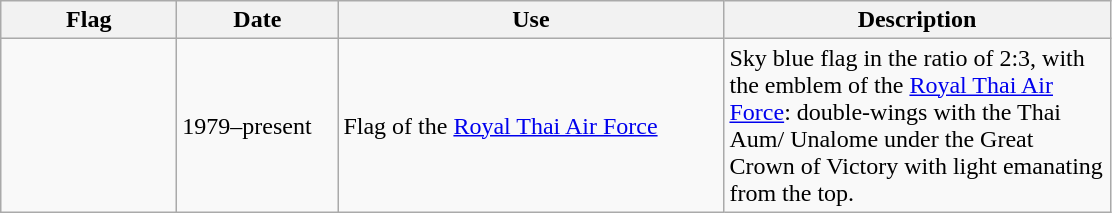<table class="wikitable">
<tr>
<th width="110">Flag</th>
<th width="100">Date</th>
<th width="250">Use</th>
<th width="250">Description</th>
</tr>
<tr>
<td></td>
<td>1979–present</td>
<td>Flag of the <a href='#'>Royal Thai Air Force</a></td>
<td>Sky blue flag in the ratio of 2:3, with the emblem of the <a href='#'>Royal Thai Air Force</a>: double-wings with the Thai Aum/ Unalome under the Great Crown of Victory with light emanating from the top.</td>
</tr>
</table>
